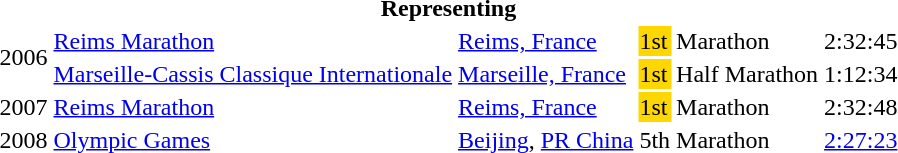<table>
<tr>
<th colspan="6">Representing </th>
</tr>
<tr>
<td rowspan=2>2006</td>
<td><a href='#'>Reims Marathon</a></td>
<td><a href='#'>Reims, France</a></td>
<td bgcolor="gold">1st</td>
<td>Marathon</td>
<td>2:32:45</td>
</tr>
<tr>
<td><a href='#'>Marseille-Cassis Classique Internationale</a></td>
<td><a href='#'>Marseille, France</a></td>
<td bgcolor="gold">1st</td>
<td>Half Marathon</td>
<td>1:12:34</td>
</tr>
<tr>
<td>2007</td>
<td><a href='#'>Reims Marathon</a></td>
<td><a href='#'>Reims, France</a></td>
<td bgcolor="gold">1st</td>
<td>Marathon</td>
<td>2:32:48</td>
</tr>
<tr>
<td>2008</td>
<td><a href='#'>Olympic Games</a></td>
<td><a href='#'>Beijing</a>, <a href='#'>PR China</a></td>
<td>5th</td>
<td>Marathon</td>
<td><a href='#'>2:27:23</a></td>
</tr>
</table>
